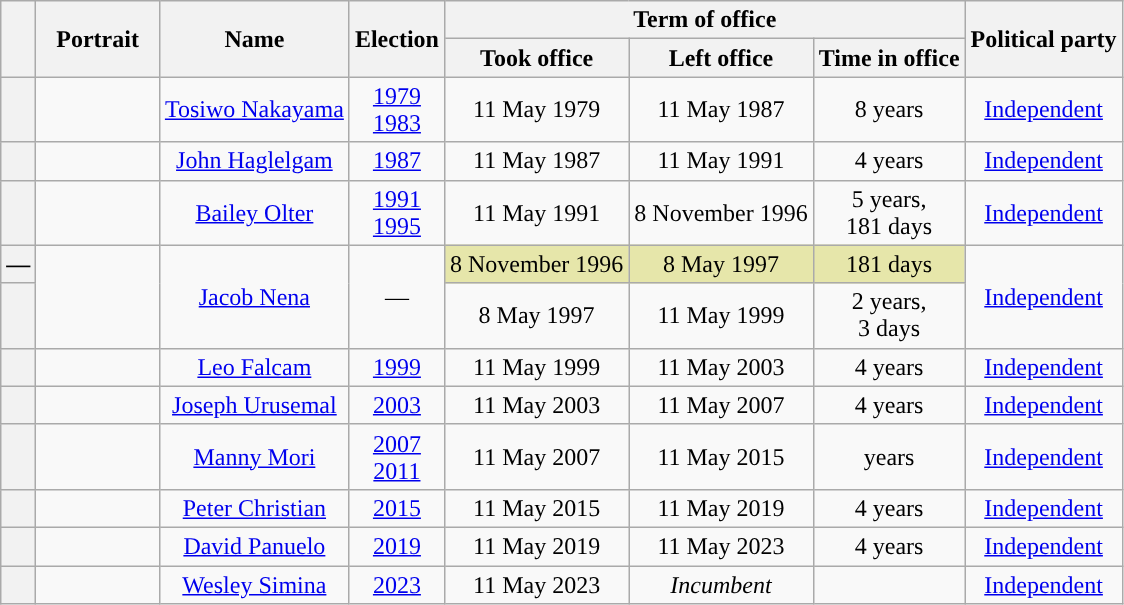<table class="wikitable" style="text-align:center">
<tr>
<th rowspan="2"></th>
<th rowspan="2" style="width:75px;">Portrait</th>
<th rowspan="2">Name<br></th>
<th rowspan="2">Election</th>
<th colspan="3">Term of office</th>
<th rowspan="2">Political party</th>
</tr>
<tr>
<th>Took office</th>
<th>Left office</th>
<th>Time in office</th>
</tr>
<tr>
<th style="background:"></th>
<td></td>
<td><a href='#'>Tosiwo Nakayama</a><br></td>
<td><a href='#'>1979</a><br><a href='#'>1983</a></td>
<td>11 May 1979</td>
<td>11 May 1987</td>
<td>8 years</td>
<td><a href='#'>Independent</a></td>
</tr>
<tr>
<th style="background:"></th>
<td></td>
<td><a href='#'>John Haglelgam</a><br></td>
<td><a href='#'>1987</a></td>
<td>11 May 1987</td>
<td>11 May 1991</td>
<td>4 years</td>
<td><a href='#'>Independent</a></td>
</tr>
<tr>
<th style="background:"></th>
<td></td>
<td><a href='#'>Bailey Olter</a><br></td>
<td><a href='#'>1991</a><br><a href='#'>1995</a></td>
<td>11 May 1991</td>
<td>8 November 1996</td>
<td>5 years,<br>181 days</td>
<td><a href='#'>Independent</a></td>
</tr>
<tr>
<th style="background:">—</th>
<td rowspan="2"></td>
<td rowspan="2"><a href='#'>Jacob Nena</a><br></td>
<td rowspan="2">—</td>
<td style="background:#e6e6aa;">8 November 1996</td>
<td style="background:#e6e6aa;">8 May 1997</td>
<td style="background:#e6e6aa;">181 days</td>
<td rowspan="2"><a href='#'>Independent</a></td>
</tr>
<tr>
<th style="background:"></th>
<td>8 May 1997</td>
<td>11 May 1999</td>
<td>2 years,<br>3 days</td>
</tr>
<tr>
<th style="background:"></th>
<td></td>
<td><a href='#'>Leo Falcam</a><br></td>
<td><a href='#'>1999</a></td>
<td>11 May 1999</td>
<td>11 May 2003</td>
<td>4 years</td>
<td><a href='#'>Independent</a></td>
</tr>
<tr>
<th style="background:"></th>
<td></td>
<td><a href='#'>Joseph Urusemal</a><br></td>
<td><a href='#'>2003</a></td>
<td>11 May 2003</td>
<td>11 May 2007</td>
<td>4 years</td>
<td><a href='#'>Independent</a></td>
</tr>
<tr>
<th style="background:"></th>
<td></td>
<td><a href='#'>Manny Mori</a><br></td>
<td><a href='#'>2007</a><br><a href='#'>2011</a></td>
<td>11 May 2007</td>
<td>11 May 2015</td>
<td> years</td>
<td><a href='#'>Independent</a></td>
</tr>
<tr>
<th style="background:"></th>
<td></td>
<td><a href='#'>Peter Christian</a><br></td>
<td><a href='#'>2015</a></td>
<td>11 May 2015</td>
<td>11 May 2019</td>
<td>4 years</td>
<td><a href='#'>Independent</a></td>
</tr>
<tr>
<th style="background:"></th>
<td></td>
<td><a href='#'>David Panuelo</a><br></td>
<td><a href='#'>2019</a></td>
<td>11 May 2019</td>
<td>11 May 2023</td>
<td>4 years</td>
<td><a href='#'>Independent</a></td>
</tr>
<tr>
<th style="background:"></th>
<td></td>
<td><a href='#'>Wesley Simina</a><br></td>
<td><a href='#'>2023</a></td>
<td>11 May 2023</td>
<td><em>Incumbent</em></td>
<td></td>
<td><a href='#'>Independent</a></td>
</tr>
</table>
